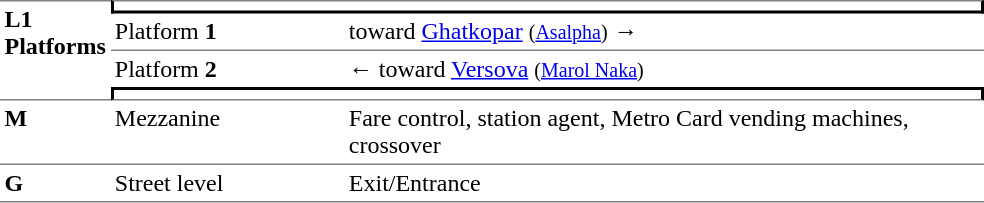<table border=0 cellspacing=0 cellpadding=3>
<tr>
<td style="border-bottom:solid 1px gray;vertical-align:top;border-top:solid 1px gray;" rowspan=4;><strong>L1<br>Platforms</strong></td>
<td style="border-top:solid 1px gray;border-right:solid 2px black;border-left:solid 2px black;border-bottom:solid 2px black;text-align:center;" colspan=2></td>
</tr>
<tr>
<td style="border-bottom:solid 1px gray;" width=150>Platform <span><strong>1</strong></span></td>
<td style="border-bottom:solid 1px gray;" width=390>  toward <a href='#'>Ghatkopar</a> <small>(<a href='#'>Asalpha</a>)</small> →</td>
</tr>
<tr>
<td>Platform <span><strong>2</strong></span></td>
<td>←  toward <a href='#'>Versova</a> <small>(<a href='#'>Marol Naka</a>)</small></td>
</tr>
<tr>
<td style="border-top:solid 2px black;border-right:solid 2px black;border-left:solid 2px black;border-bottom:solid 1px gray;text-align:center;" colspan=2></td>
</tr>
<tr>
<td style="vertical-align:top"><strong>M</strong></td>
<td style="vertical-align:top">Mezzanine</td>
<td style="vertical-align:top">Fare control, station agent, Metro Card vending machines, crossover</td>
</tr>
<tr>
<td style="border-bottom:solid 1px gray;border-top:solid 1px gray; vertical-align:top" width=50><strong>G</strong></td>
<td style="border-top:solid 1px gray;border-bottom:solid 1px gray; vertical-align:top" width=100>Street level</td>
<td style="border-top:solid 1px gray;border-bottom:solid 1px gray; vertical-align:top" width=420>Exit/Entrance</td>
</tr>
</table>
